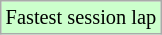<table class="wikitable sortable" style="font-size: 85%;">
<tr style="background:#ccffcc;">
<td>Fastest session lap</td>
</tr>
</table>
